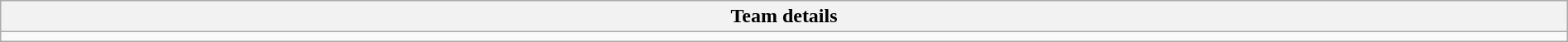<table class="wikitable collapsible collapsed" style="width:100%">
<tr>
<th>Team details</th>
</tr>
<tr>
<td></td>
</tr>
</table>
